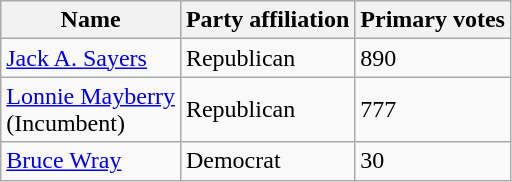<table class="wikitable">
<tr>
<th>Name</th>
<th>Party affiliation</th>
<th>Primary votes</th>
</tr>
<tr>
<td><a href='#'>Jack A. Sayers</a></td>
<td>Republican</td>
<td>890</td>
</tr>
<tr>
<td><a href='#'>Lonnie Mayberry</a><br>(Incumbent)</td>
<td>Republican</td>
<td>777</td>
</tr>
<tr>
<td><a href='#'>Bruce Wray</a></td>
<td>Democrat</td>
<td>30</td>
</tr>
</table>
